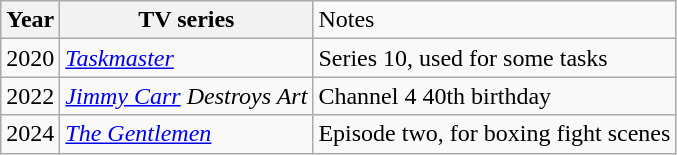<table class="wikitable">
<tr>
<th>Year</th>
<th>TV series</th>
<td>Notes</td>
</tr>
<tr>
<td>2020</td>
<td><em><a href='#'>Taskmaster</a></em></td>
<td>Series 10, used for some tasks</td>
</tr>
<tr>
<td>2022</td>
<td><em><a href='#'>Jimmy Carr</a> Destroys Art</em></td>
<td>Channel 4 40th birthday</td>
</tr>
<tr>
<td>2024</td>
<td><em><a href='#'>The Gentlemen</a></em></td>
<td>Episode two, for boxing fight scenes</td>
</tr>
</table>
